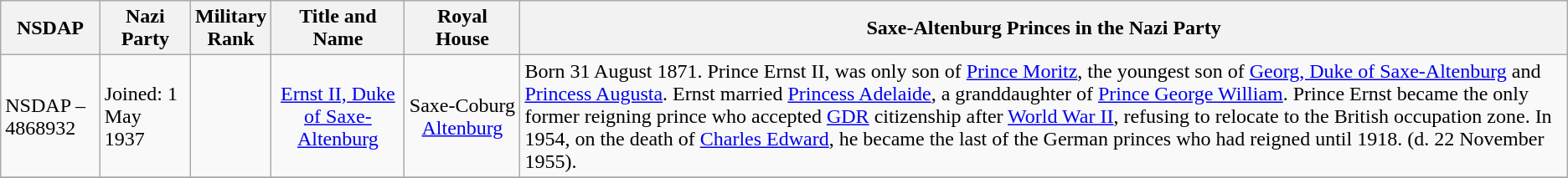<table class="wikitable">
<tr>
<th>NSDAP</th>
<th>Nazi Party</th>
<th>Military<br>Rank</th>
<th>Title and<br>Name</th>
<th>Royal<br>House</th>
<th>Saxe-Altenburg Princes in the Nazi Party</th>
</tr>
<tr>
<td>NSDAP – 4868932</td>
<td>Joined: 1 May 1937</td>
<td></td>
<td align="center"><a href='#'>Ernst II, Duke of Saxe-Altenburg</a></td>
<td align="center"> Saxe-Coburg <a href='#'>Altenburg</a></td>
<td> Born 31 August 1871. Prince Ernst II, was only son of <a href='#'>Prince Moritz</a>, the youngest son of <a href='#'>Georg, Duke of Saxe-Altenburg</a> and <a href='#'>Princess Augusta</a>. Ernst married <a href='#'>Princess Adelaide</a>, a granddaughter of <a href='#'>Prince George William</a>. Prince Ernst became the only former reigning prince who accepted <a href='#'>GDR</a> citizenship after <a href='#'>World War II</a>, refusing to relocate to the British occupation zone. In 1954, on the death of <a href='#'>Charles Edward</a>, he became the last of the German princes who had reigned until 1918. (d. 22 November 1955).</td>
</tr>
<tr>
</tr>
</table>
